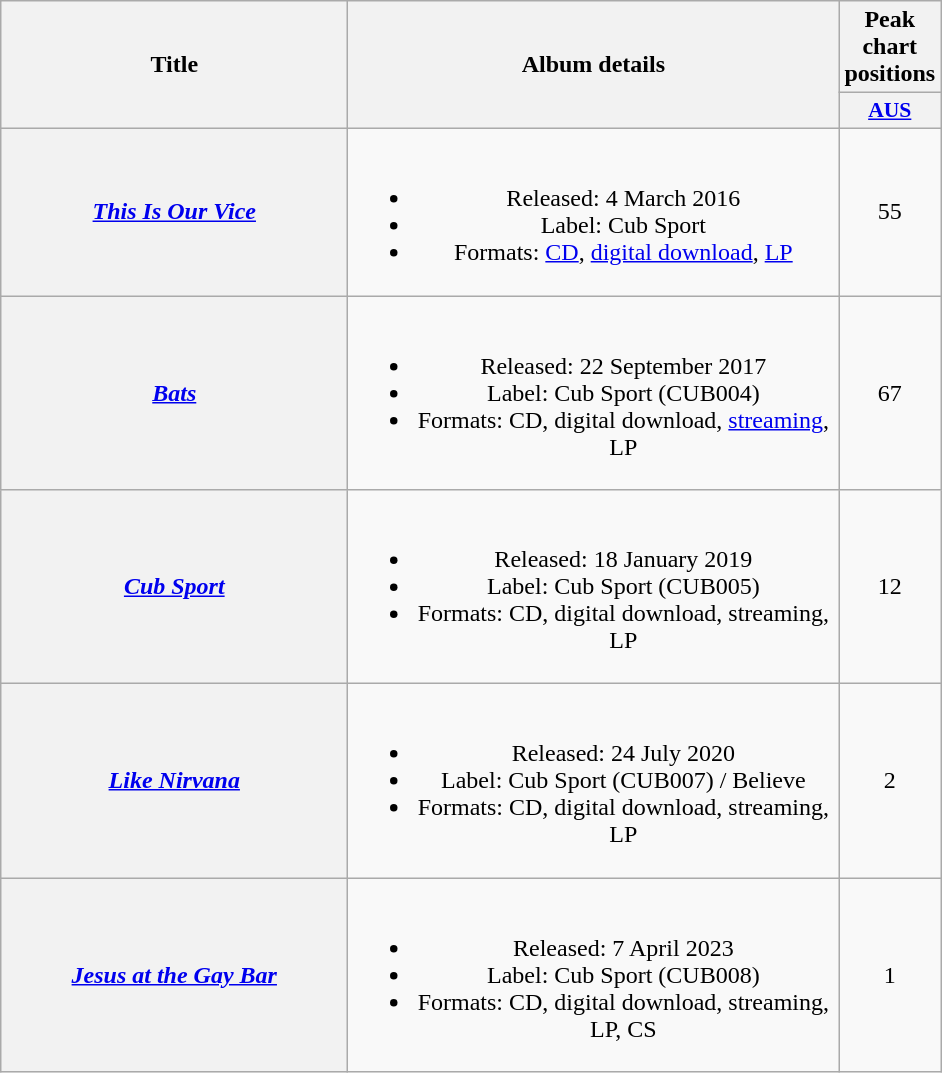<table class="wikitable plainrowheaders" style="text-align:center;">
<tr>
<th scope="col" rowspan="2" style="width:14em;">Title</th>
<th scope="col" rowspan="2" style="width:20em;">Album details</th>
<th scope="col" colspan="1">Peak chart positions</th>
</tr>
<tr>
<th scope="col" style="width:3em;font-size:90%;"><a href='#'>AUS</a><br></th>
</tr>
<tr>
<th scope="row"><em><a href='#'>This Is Our Vice</a></em></th>
<td><br><ul><li>Released: 4 March 2016</li><li>Label: Cub Sport </li><li>Formats: <a href='#'>CD</a>, <a href='#'>digital download</a>, <a href='#'>LP</a></li></ul></td>
<td>55</td>
</tr>
<tr>
<th scope="row"><em><a href='#'>Bats</a></em></th>
<td><br><ul><li>Released: 22 September 2017</li><li>Label: Cub Sport (CUB004)</li><li>Formats: CD, digital download, <a href='#'>streaming</a>, LP</li></ul></td>
<td>67</td>
</tr>
<tr>
<th scope="row"><em><a href='#'>Cub Sport</a></em></th>
<td><br><ul><li>Released: 18 January 2019</li><li>Label: Cub Sport (CUB005)</li><li>Formats: CD, digital download, streaming, LP</li></ul></td>
<td>12</td>
</tr>
<tr>
<th scope="row"><em><a href='#'>Like Nirvana</a></em></th>
<td><br><ul><li>Released: 24 July 2020</li><li>Label: Cub Sport (CUB007) / Believe</li><li>Formats: CD, digital download, streaming, LP</li></ul></td>
<td>2</td>
</tr>
<tr>
<th scope="row"><em><a href='#'>Jesus at the Gay Bar</a></em></th>
<td><br><ul><li>Released: 7 April 2023</li><li>Label: Cub Sport (CUB008)</li><li>Formats: CD, digital download, streaming, LP, CS</li></ul></td>
<td>1<br></td>
</tr>
</table>
